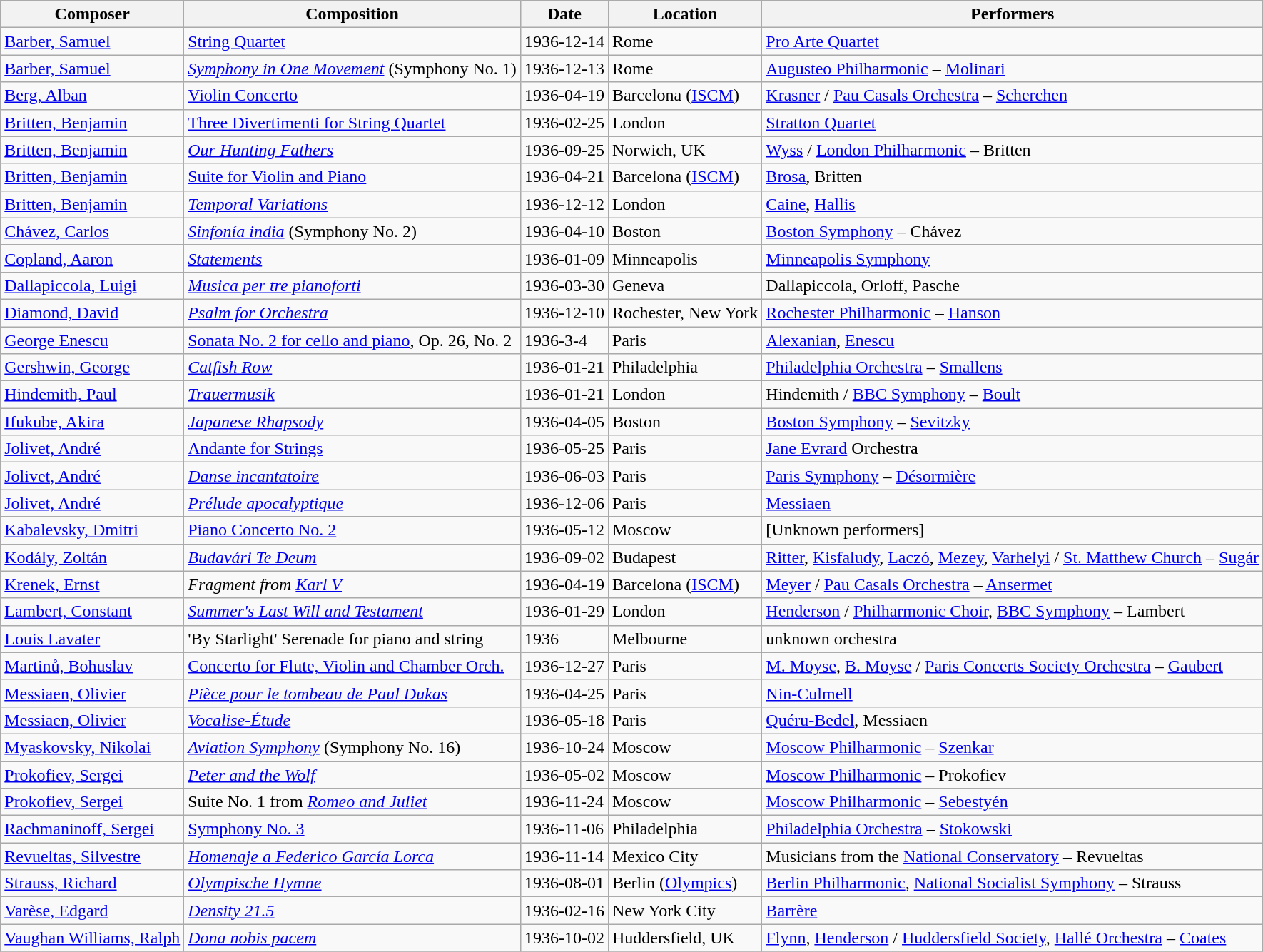<table class="wikitable sortable">
<tr>
<th>Composer</th>
<th>Composition</th>
<th>Date</th>
<th>Location</th>
<th>Performers</th>
</tr>
<tr>
<td><a href='#'>Barber, Samuel</a></td>
<td><a href='#'>String Quartet</a></td>
<td>1936-12-14</td>
<td>Rome</td>
<td><a href='#'>Pro Arte Quartet</a></td>
</tr>
<tr>
<td><a href='#'>Barber, Samuel</a></td>
<td><em><a href='#'>Symphony in One Movement</a></em> (Symphony No. 1)</td>
<td>1936-12-13</td>
<td>Rome</td>
<td><a href='#'>Augusteo Philharmonic</a> – <a href='#'>Molinari</a></td>
</tr>
<tr>
<td><a href='#'>Berg, Alban</a></td>
<td><a href='#'>Violin Concerto</a></td>
<td>1936-04-19</td>
<td>Barcelona (<a href='#'>ISCM</a>)</td>
<td><a href='#'>Krasner</a> / <a href='#'>Pau Casals Orchestra</a> – <a href='#'>Scherchen</a></td>
</tr>
<tr>
<td><a href='#'>Britten, Benjamin</a></td>
<td><a href='#'>Three Divertimenti for String Quartet</a></td>
<td>1936-02-25</td>
<td>London</td>
<td><a href='#'>Stratton Quartet</a></td>
</tr>
<tr>
<td><a href='#'>Britten, Benjamin</a></td>
<td><em><a href='#'>Our Hunting Fathers</a></em></td>
<td>1936-09-25</td>
<td>Norwich, UK</td>
<td><a href='#'>Wyss</a> / <a href='#'>London Philharmonic</a> – Britten</td>
</tr>
<tr>
<td><a href='#'>Britten, Benjamin</a></td>
<td><a href='#'>Suite for Violin and Piano</a></td>
<td>1936-04-21</td>
<td>Barcelona (<a href='#'>ISCM</a>)</td>
<td><a href='#'>Brosa</a>, Britten</td>
</tr>
<tr>
<td><a href='#'>Britten, Benjamin</a></td>
<td><em><a href='#'>Temporal Variations</a></em></td>
<td>1936-12-12</td>
<td>London</td>
<td><a href='#'>Caine</a>, <a href='#'>Hallis</a></td>
</tr>
<tr>
<td><a href='#'>Chávez, Carlos</a></td>
<td><em><a href='#'>Sinfonía india</a></em> (Symphony No. 2)</td>
<td>1936-04-10</td>
<td>Boston</td>
<td><a href='#'>Boston Symphony</a> – Chávez</td>
</tr>
<tr>
<td><a href='#'>Copland, Aaron</a></td>
<td><em><a href='#'>Statements</a></em></td>
<td>1936-01-09</td>
<td>Minneapolis</td>
<td><a href='#'>Minneapolis Symphony</a></td>
</tr>
<tr>
<td><a href='#'>Dallapiccola, Luigi</a></td>
<td><em><a href='#'>Musica per tre pianoforti</a></em></td>
<td>1936-03-30</td>
<td>Geneva</td>
<td>Dallapiccola, Orloff, Pasche</td>
</tr>
<tr>
<td><a href='#'>Diamond, David</a></td>
<td><em><a href='#'>Psalm for Orchestra</a></em></td>
<td>1936-12-10</td>
<td>Rochester, New York</td>
<td><a href='#'>Rochester Philharmonic</a> – <a href='#'>Hanson</a></td>
</tr>
<tr>
<td><a href='#'>George Enescu</a></td>
<td><a href='#'>Sonata No. 2 for cello and piano</a>, Op. 26, No. 2</td>
<td>1936-3-4</td>
<td>Paris</td>
<td><a href='#'>Alexanian</a>, <a href='#'>Enescu</a></td>
</tr>
<tr>
<td><a href='#'>Gershwin, George</a></td>
<td><em><a href='#'>Catfish Row</a></em></td>
<td>1936-01-21</td>
<td>Philadelphia</td>
<td><a href='#'>Philadelphia Orchestra</a> – <a href='#'>Smallens</a></td>
</tr>
<tr>
<td><a href='#'>Hindemith, Paul</a></td>
<td><em><a href='#'>Trauermusik</a></em></td>
<td>1936-01-21</td>
<td>London</td>
<td>Hindemith / <a href='#'>BBC Symphony</a> – <a href='#'>Boult</a></td>
</tr>
<tr>
<td><a href='#'>Ifukube, Akira</a></td>
<td><em><a href='#'>Japanese Rhapsody</a></em></td>
<td>1936-04-05</td>
<td>Boston</td>
<td><a href='#'>Boston Symphony</a> – <a href='#'>Sevitzky</a></td>
</tr>
<tr>
<td><a href='#'>Jolivet, André</a></td>
<td><a href='#'>Andante for Strings</a></td>
<td>1936-05-25</td>
<td>Paris</td>
<td><a href='#'>Jane Evrard</a> Orchestra</td>
</tr>
<tr>
<td><a href='#'>Jolivet, André</a></td>
<td><em><a href='#'>Danse incantatoire</a></em></td>
<td>1936-06-03</td>
<td>Paris</td>
<td><a href='#'>Paris Symphony</a> – <a href='#'>Désormière</a></td>
</tr>
<tr>
<td><a href='#'>Jolivet, André</a></td>
<td><em><a href='#'>Prélude apocalyptique</a></em></td>
<td>1936-12-06</td>
<td>Paris</td>
<td><a href='#'>Messiaen</a></td>
</tr>
<tr>
<td><a href='#'>Kabalevsky, Dmitri</a></td>
<td><a href='#'>Piano Concerto No. 2</a></td>
<td>1936-05-12</td>
<td>Moscow</td>
<td>[Unknown performers]</td>
</tr>
<tr>
<td><a href='#'>Kodály, Zoltán</a></td>
<td><em><a href='#'>Budavári Te Deum</a></em></td>
<td>1936-09-02</td>
<td>Budapest</td>
<td><a href='#'>Ritter</a>, <a href='#'>Kisfaludy</a>, <a href='#'>Laczó</a>, <a href='#'>Mezey</a>, <a href='#'>Varhelyi</a> / <a href='#'>St. Matthew Church</a> – <a href='#'>Sugár</a></td>
</tr>
<tr>
<td><a href='#'>Krenek, Ernst</a></td>
<td><em>Fragment from <a href='#'>Karl V</a></em></td>
<td>1936-04-19</td>
<td>Barcelona (<a href='#'>ISCM</a>)</td>
<td><a href='#'>Meyer</a> / <a href='#'>Pau Casals Orchestra</a> – <a href='#'>Ansermet</a></td>
</tr>
<tr>
<td><a href='#'>Lambert, Constant</a></td>
<td><em><a href='#'>Summer's Last Will and Testament</a></em></td>
<td>1936-01-29</td>
<td>London</td>
<td><a href='#'>Henderson</a> / <a href='#'>Philharmonic Choir</a>, <a href='#'>BBC Symphony</a> – Lambert</td>
</tr>
<tr>
<td><a href='#'>Louis Lavater</a></td>
<td>'By Starlight' Serenade for piano and string</td>
<td>1936</td>
<td>Melbourne</td>
<td>unknown orchestra</td>
</tr>
<tr>
<td><a href='#'>Martinů, Bohuslav</a></td>
<td><a href='#'>Concerto for Flute, Violin and Chamber Orch.</a></td>
<td>1936-12-27</td>
<td>Paris</td>
<td><a href='#'>M. Moyse</a>, <a href='#'>B. Moyse</a> / <a href='#'>Paris Concerts Society Orchestra</a> – <a href='#'>Gaubert</a></td>
</tr>
<tr>
<td><a href='#'>Messiaen, Olivier</a></td>
<td><em><a href='#'>Pièce pour le tombeau de Paul Dukas</a></em></td>
<td>1936-04-25</td>
<td>Paris</td>
<td><a href='#'>Nin-Culmell</a></td>
</tr>
<tr>
<td><a href='#'>Messiaen, Olivier</a></td>
<td><em><a href='#'>Vocalise-Étude</a></em></td>
<td>1936-05-18</td>
<td>Paris</td>
<td><a href='#'>Quéru-Bedel</a>, Messiaen</td>
</tr>
<tr>
<td><a href='#'>Myaskovsky, Nikolai</a></td>
<td><em><a href='#'>Aviation Symphony</a></em> (Symphony No. 16)</td>
<td>1936-10-24</td>
<td>Moscow</td>
<td><a href='#'>Moscow Philharmonic</a> – <a href='#'>Szenkar</a></td>
</tr>
<tr>
<td><a href='#'>Prokofiev, Sergei</a></td>
<td><em><a href='#'>Peter and the Wolf</a></em></td>
<td>1936-05-02</td>
<td>Moscow</td>
<td><a href='#'>Moscow Philharmonic</a> – Prokofiev</td>
</tr>
<tr>
<td><a href='#'>Prokofiev, Sergei</a></td>
<td>Suite No. 1 from <em><a href='#'>Romeo and Juliet</a></em></td>
<td>1936-11-24</td>
<td>Moscow</td>
<td><a href='#'>Moscow Philharmonic</a> – <a href='#'>Sebestyén</a></td>
</tr>
<tr>
<td><a href='#'>Rachmaninoff, Sergei</a></td>
<td><a href='#'>Symphony No. 3</a></td>
<td>1936-11-06</td>
<td>Philadelphia</td>
<td><a href='#'>Philadelphia Orchestra</a> – <a href='#'>Stokowski</a></td>
</tr>
<tr>
<td><a href='#'>Revueltas, Silvestre</a></td>
<td><em><a href='#'>Homenaje a Federico García Lorca</a></em></td>
<td>1936-11-14</td>
<td>Mexico City</td>
<td>Musicians from the <a href='#'>National Conservatory</a> – Revueltas</td>
</tr>
<tr>
<td><a href='#'>Strauss, Richard</a></td>
<td><em><a href='#'>Olympische Hymne</a></em></td>
<td>1936-08-01</td>
<td>Berlin (<a href='#'>Olympics</a>)</td>
<td><a href='#'>Berlin Philharmonic</a>, <a href='#'>National Socialist Symphony</a> – Strauss</td>
</tr>
<tr>
<td><a href='#'>Varèse, Edgard</a></td>
<td><em><a href='#'>Density 21.5</a></em></td>
<td>1936-02-16</td>
<td>New York City</td>
<td><a href='#'>Barrère</a></td>
</tr>
<tr>
<td><a href='#'>Vaughan Williams, Ralph</a></td>
<td><em><a href='#'>Dona nobis pacem</a></em></td>
<td>1936-10-02</td>
<td>Huddersfield, UK</td>
<td><a href='#'>Flynn</a>, <a href='#'>Henderson</a> / <a href='#'>Huddersfield Society</a>, <a href='#'>Hallé Orchestra</a> – <a href='#'>Coates</a></td>
</tr>
<tr>
</tr>
</table>
